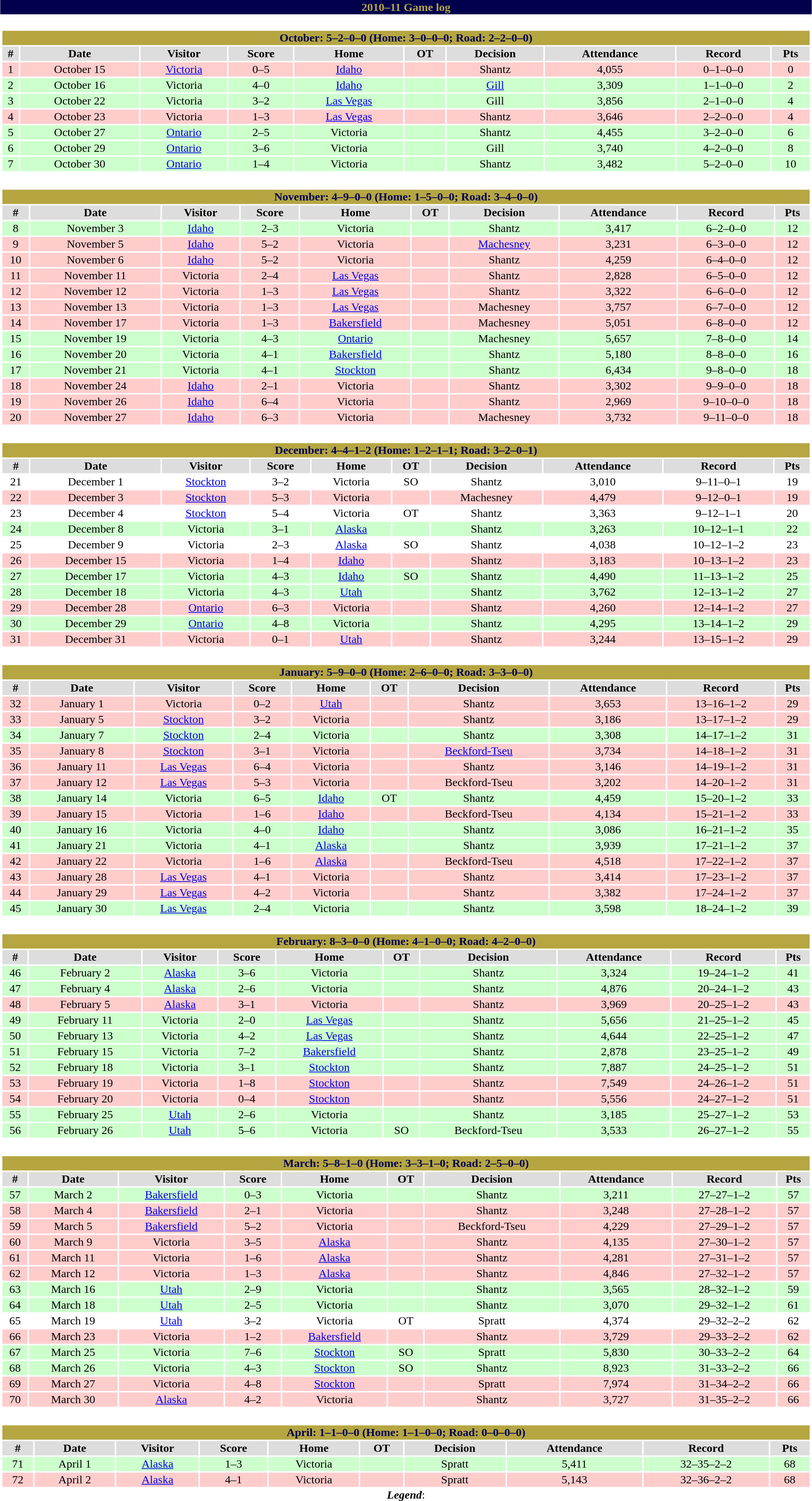<table class="toccolours" width=90% style="clear:both; margin:1.5em auto; text-align:center;">
<tr>
<th colspan=11 style="background:#00004D; color:#B5A642;">2010–11 Game log</th>
</tr>
<tr>
<td colspan=11><br><table class="toccolours collapsible collapsed" width=100%>
<tr>
<th colspan=11 style="background:#B5A642; color:#00004D;">October: 5–2–0–0 (Home: 3–0–0–0; Road: 2–2–0–0)</th>
</tr>
<tr align="center" bgcolor="#dddddd">
<th>#</th>
<th>Date</th>
<th>Visitor</th>
<th>Score</th>
<th>Home</th>
<th>OT</th>
<th>Decision</th>
<th>Attendance</th>
<th>Record</th>
<th>Pts</th>
</tr>
<tr align="center" bgcolor="ffcccc">
<td>1</td>
<td>October 15</td>
<td><a href='#'>Victoria</a></td>
<td>0–5</td>
<td><a href='#'>Idaho</a></td>
<td></td>
<td>Shantz</td>
<td>4,055</td>
<td>0–1–0–0</td>
<td>0</td>
</tr>
<tr align="center" bgcolor="ccffcc">
<td>2</td>
<td>October 16</td>
<td>Victoria</td>
<td>4–0</td>
<td><a href='#'>Idaho</a></td>
<td></td>
<td><a href='#'>Gill</a></td>
<td>3,309</td>
<td>1–1–0–0</td>
<td>2</td>
</tr>
<tr align="center" bgcolor="ccffcc">
<td>3</td>
<td>October 22</td>
<td>Victoria</td>
<td>3–2</td>
<td><a href='#'>Las Vegas</a></td>
<td></td>
<td>Gill</td>
<td>3,856</td>
<td>2–1–0–0</td>
<td>4</td>
</tr>
<tr align="center" bgcolor="ffcccc">
<td>4</td>
<td>October 23</td>
<td>Victoria</td>
<td>1–3</td>
<td><a href='#'>Las Vegas</a></td>
<td></td>
<td>Shantz</td>
<td>3,646</td>
<td>2–2–0–0</td>
<td>4</td>
</tr>
<tr align="center" bgcolor="ccffcc">
<td>5</td>
<td>October 27</td>
<td><a href='#'>Ontario</a></td>
<td>2–5</td>
<td>Victoria</td>
<td></td>
<td>Shantz</td>
<td>4,455</td>
<td>3–2–0–0</td>
<td>6</td>
</tr>
<tr align="center" bgcolor="ccffcc">
<td>6</td>
<td>October 29</td>
<td><a href='#'>Ontario</a></td>
<td>3–6</td>
<td>Victoria</td>
<td></td>
<td>Gill</td>
<td>3,740</td>
<td>4–2–0–0</td>
<td>8</td>
</tr>
<tr align="center" bgcolor="ccffcc">
<td>7</td>
<td>October 30</td>
<td><a href='#'>Ontario</a></td>
<td>1–4</td>
<td>Victoria</td>
<td></td>
<td>Shantz</td>
<td>3,482</td>
<td>5–2–0–0</td>
<td>10</td>
</tr>
</table>
</td>
</tr>
<tr>
<td colspan=11><br><table class="toccolours collapsible collapsed" width=100%>
<tr>
<th colspan=10 style="background:#B5A642; color:#00004D;">November: 4–9–0–0 (Home: 1–5–0–0; Road: 3–4–0–0)</th>
</tr>
<tr align="center" bgcolor="#dddddd">
<th>#</th>
<th>Date</th>
<th>Visitor</th>
<th>Score</th>
<th>Home</th>
<th>OT</th>
<th>Decision</th>
<th>Attendance</th>
<th>Record</th>
<th>Pts</th>
</tr>
<tr align="center" bgcolor="ccffcc">
<td>8</td>
<td>November 3</td>
<td><a href='#'>Idaho</a></td>
<td>2–3</td>
<td>Victoria</td>
<td></td>
<td>Shantz</td>
<td>3,417</td>
<td>6–2–0–0</td>
<td>12</td>
</tr>
<tr align="center" bgcolor="ffcccc">
<td>9</td>
<td>November 5</td>
<td><a href='#'>Idaho</a></td>
<td>5–2</td>
<td>Victoria</td>
<td></td>
<td><a href='#'>Machesney</a></td>
<td>3,231</td>
<td>6–3–0–0</td>
<td>12</td>
</tr>
<tr align="center" bgcolor="ffcccc">
<td>10</td>
<td>November 6</td>
<td><a href='#'>Idaho</a></td>
<td>5–2</td>
<td>Victoria</td>
<td></td>
<td>Shantz</td>
<td>4,259</td>
<td>6–4–0–0</td>
<td>12</td>
</tr>
<tr align="center" bgcolor="ffcccc">
<td>11</td>
<td>November 11</td>
<td>Victoria</td>
<td>2–4</td>
<td><a href='#'>Las Vegas</a></td>
<td></td>
<td>Shantz</td>
<td>2,828</td>
<td>6–5–0–0</td>
<td>12</td>
</tr>
<tr align="center" bgcolor="ffcccc">
<td>12</td>
<td>November 12</td>
<td>Victoria</td>
<td>1–3</td>
<td><a href='#'>Las Vegas</a></td>
<td></td>
<td>Shantz</td>
<td>3,322</td>
<td>6–6–0–0</td>
<td>12</td>
</tr>
<tr align="center" bgcolor="ffcccc">
<td>13</td>
<td>November 13</td>
<td>Victoria</td>
<td>1–3</td>
<td><a href='#'>Las Vegas</a></td>
<td></td>
<td>Machesney</td>
<td>3,757</td>
<td>6–7–0–0</td>
<td>12</td>
</tr>
<tr align="center" bgcolor="ffcccc">
<td>14</td>
<td>November 17</td>
<td>Victoria</td>
<td>1–3</td>
<td><a href='#'>Bakersfield</a></td>
<td></td>
<td>Machesney</td>
<td>5,051</td>
<td>6–8–0–0</td>
<td>12</td>
</tr>
<tr align="center" bgcolor="ccffcc">
<td>15</td>
<td>November 19</td>
<td>Victoria</td>
<td>4–3</td>
<td><a href='#'>Ontario</a></td>
<td></td>
<td>Machesney</td>
<td>5,657</td>
<td>7–8–0–0</td>
<td>14</td>
</tr>
<tr align="center" bgcolor="ccffcc">
<td>16</td>
<td>November 20</td>
<td>Victoria</td>
<td>4–1</td>
<td><a href='#'>Bakersfield</a></td>
<td></td>
<td>Shantz</td>
<td>5,180</td>
<td>8–8–0–0</td>
<td>16</td>
</tr>
<tr align="center" bgcolor="ccffcc">
<td>17</td>
<td>November 21</td>
<td>Victoria</td>
<td>4–1</td>
<td><a href='#'>Stockton</a></td>
<td></td>
<td>Shantz</td>
<td>6,434</td>
<td>9–8–0–0</td>
<td>18</td>
</tr>
<tr align="center" bgcolor="ffcccc">
<td>18</td>
<td>November 24</td>
<td><a href='#'>Idaho</a></td>
<td>2–1</td>
<td>Victoria</td>
<td></td>
<td>Shantz</td>
<td>3,302</td>
<td>9–9–0–0</td>
<td>18</td>
</tr>
<tr align="center" bgcolor="ffcccc">
<td>19</td>
<td>November 26</td>
<td><a href='#'>Idaho</a></td>
<td>6–4</td>
<td>Victoria</td>
<td></td>
<td>Shantz</td>
<td>2,969</td>
<td>9–10–0–0</td>
<td>18</td>
</tr>
<tr align="center" bgcolor="ffcccc">
<td>20</td>
<td>November 27</td>
<td><a href='#'>Idaho</a></td>
<td>6–3</td>
<td>Victoria</td>
<td></td>
<td>Machesney</td>
<td>3,732</td>
<td>9–11–0–0</td>
<td>18</td>
</tr>
</table>
</td>
</tr>
<tr>
<td colspan=11><br><table class="toccolours collapsible collapsed" width=100%>
<tr>
<th colspan=10 style="background:#B5A642; color:#00004D;">December: 4–4–1–2 (Home: 1–2–1–1; Road: 3–2–0–1)</th>
</tr>
<tr align="center" bgcolor="#dddddd">
<th>#</th>
<th>Date</th>
<th>Visitor</th>
<th>Score</th>
<th>Home</th>
<th>OT</th>
<th>Decision</th>
<th>Attendance</th>
<th>Record</th>
<th>Pts</th>
</tr>
<tr align="center">
<td>21</td>
<td>December 1</td>
<td><a href='#'>Stockton</a></td>
<td>3–2</td>
<td>Victoria</td>
<td>SO</td>
<td>Shantz</td>
<td>3,010</td>
<td>9–11–0–1</td>
<td>19</td>
</tr>
<tr align="center" bgcolor="ffcccc">
<td>22</td>
<td>December 3</td>
<td><a href='#'>Stockton</a></td>
<td>5–3</td>
<td>Victoria</td>
<td></td>
<td>Machesney</td>
<td>4,479</td>
<td>9–12–0–1</td>
<td>19</td>
</tr>
<tr align="center">
<td>23</td>
<td>December 4</td>
<td><a href='#'>Stockton</a></td>
<td>5–4</td>
<td>Victoria</td>
<td>OT</td>
<td>Shantz</td>
<td>3,363</td>
<td>9–12–1–1</td>
<td>20</td>
</tr>
<tr align="center" bgcolor="ccffcc">
<td>24</td>
<td>December 8</td>
<td>Victoria</td>
<td>3–1</td>
<td><a href='#'>Alaska</a></td>
<td></td>
<td>Shantz</td>
<td>3,263</td>
<td>10–12–1–1</td>
<td>22</td>
</tr>
<tr align="center">
<td>25</td>
<td>December 9</td>
<td>Victoria</td>
<td>2–3</td>
<td><a href='#'>Alaska</a></td>
<td>SO</td>
<td>Shantz</td>
<td>4,038</td>
<td>10–12–1–2</td>
<td>23</td>
</tr>
<tr align="center" bgcolor="ffcccc">
<td>26</td>
<td>December 15</td>
<td>Victoria</td>
<td>1–4</td>
<td><a href='#'>Idaho</a></td>
<td></td>
<td>Shantz</td>
<td>3,183</td>
<td>10–13–1–2</td>
<td>23</td>
</tr>
<tr align="center" bgcolor="ccffcc">
<td>27</td>
<td>December 17</td>
<td>Victoria</td>
<td>4–3</td>
<td><a href='#'>Idaho</a></td>
<td>SO</td>
<td>Shantz</td>
<td>4,490</td>
<td>11–13–1–2</td>
<td>25</td>
</tr>
<tr align="center" bgcolor="ccffcc">
<td>28</td>
<td>December 18</td>
<td>Victoria</td>
<td>4–3</td>
<td><a href='#'>Utah</a></td>
<td></td>
<td>Shantz</td>
<td>3,762</td>
<td>12–13–1–2</td>
<td>27</td>
</tr>
<tr align="center" bgcolor="ffcccc">
<td>29</td>
<td>December 28</td>
<td><a href='#'>Ontario</a></td>
<td>6–3</td>
<td>Victoria</td>
<td></td>
<td>Shantz</td>
<td>4,260</td>
<td>12–14–1–2</td>
<td>27</td>
</tr>
<tr align="center" bgcolor="ccffcc">
<td>30</td>
<td>December 29</td>
<td><a href='#'>Ontario</a></td>
<td>4–8</td>
<td>Victoria</td>
<td></td>
<td>Shantz</td>
<td>4,295</td>
<td>13–14–1–2</td>
<td>29</td>
</tr>
<tr align="center" bgcolor="ffcccc">
<td>31</td>
<td>December 31</td>
<td>Victoria</td>
<td>0–1</td>
<td><a href='#'>Utah</a></td>
<td></td>
<td>Shantz</td>
<td>3,244</td>
<td>13–15–1–2</td>
<td>29</td>
</tr>
</table>
</td>
</tr>
<tr>
<td colspan=11><br><table class="toccolours collapsible collapsed" width=100%>
<tr>
<th colspan=10 style="background:#B5A642; color:#00004D;">January: 5–9–0–0 (Home: 2–6–0–0; Road: 3–3–0–0)</th>
</tr>
<tr align="center" bgcolor="#dddddd">
<th>#</th>
<th>Date</th>
<th>Visitor</th>
<th>Score</th>
<th>Home</th>
<th>OT</th>
<th>Decision</th>
<th>Attendance</th>
<th>Record</th>
<th>Pts</th>
</tr>
<tr align="center" bgcolor="ffcccc">
<td>32</td>
<td>January 1</td>
<td>Victoria</td>
<td>0–2</td>
<td><a href='#'>Utah</a></td>
<td></td>
<td>Shantz</td>
<td>3,653</td>
<td>13–16–1–2</td>
<td>29</td>
</tr>
<tr align="center" bgcolor="ffcccc">
<td>33</td>
<td>January 5</td>
<td><a href='#'>Stockton</a></td>
<td>3–2</td>
<td>Victoria</td>
<td></td>
<td>Shantz</td>
<td>3,186</td>
<td>13–17–1–2</td>
<td>29</td>
</tr>
<tr align="center" bgcolor="ccffcc">
<td>34</td>
<td>January 7</td>
<td><a href='#'>Stockton</a></td>
<td>2–4</td>
<td>Victoria</td>
<td></td>
<td>Shantz</td>
<td>3,308</td>
<td>14–17–1–2</td>
<td>31</td>
</tr>
<tr align="center" bgcolor="ffcccc">
<td>35</td>
<td>January 8</td>
<td><a href='#'>Stockton</a></td>
<td>3–1</td>
<td>Victoria</td>
<td></td>
<td><a href='#'>Beckford-Tseu</a></td>
<td>3,734</td>
<td>14–18–1–2</td>
<td>31</td>
</tr>
<tr align="center" bgcolor="ffcccc">
<td>36</td>
<td>January 11</td>
<td><a href='#'>Las Vegas</a></td>
<td>6–4</td>
<td>Victoria</td>
<td></td>
<td>Shantz</td>
<td>3,146</td>
<td>14–19–1–2</td>
<td>31</td>
</tr>
<tr align="center" bgcolor="ffcccc">
<td>37</td>
<td>January 12</td>
<td><a href='#'>Las Vegas</a></td>
<td>5–3</td>
<td>Victoria</td>
<td></td>
<td>Beckford-Tseu</td>
<td>3,202</td>
<td>14–20–1–2</td>
<td>31</td>
</tr>
<tr align="center" bgcolor="ccffcc">
<td>38</td>
<td>January 14</td>
<td>Victoria</td>
<td>6–5</td>
<td><a href='#'>Idaho</a></td>
<td>OT</td>
<td>Shantz</td>
<td>4,459</td>
<td>15–20–1–2</td>
<td>33</td>
</tr>
<tr align="center" bgcolor="ffcccc">
<td>39</td>
<td>January 15</td>
<td>Victoria</td>
<td>1–6</td>
<td><a href='#'>Idaho</a></td>
<td></td>
<td>Beckford-Tseu</td>
<td>4,134</td>
<td>15–21–1–2</td>
<td>33</td>
</tr>
<tr align="center" bgcolor="ccffcc">
<td>40</td>
<td>January 16</td>
<td>Victoria</td>
<td>4–0</td>
<td><a href='#'>Idaho</a></td>
<td></td>
<td>Shantz</td>
<td>3,086</td>
<td>16–21–1–2</td>
<td>35</td>
</tr>
<tr align="center" bgcolor="ccffcc">
<td>41</td>
<td>January 21</td>
<td>Victoria</td>
<td>4–1</td>
<td><a href='#'>Alaska</a></td>
<td></td>
<td>Shantz</td>
<td>3,939</td>
<td>17–21–1–2</td>
<td>37</td>
</tr>
<tr align="center" bgcolor="ffcccc">
<td>42</td>
<td>January 22</td>
<td>Victoria</td>
<td>1–6</td>
<td><a href='#'>Alaska</a></td>
<td></td>
<td>Beckford-Tseu</td>
<td>4,518</td>
<td>17–22–1–2</td>
<td>37</td>
</tr>
<tr align="center" bgcolor="ffcccc">
<td>43</td>
<td>January 28</td>
<td><a href='#'>Las Vegas</a></td>
<td>4–1</td>
<td>Victoria</td>
<td></td>
<td>Shantz</td>
<td>3,414</td>
<td>17–23–1–2</td>
<td>37</td>
</tr>
<tr align="center" bgcolor="ffcccc">
<td>44</td>
<td>January 29</td>
<td><a href='#'>Las Vegas</a></td>
<td>4–2</td>
<td>Victoria</td>
<td></td>
<td>Shantz</td>
<td>3,382</td>
<td>17–24–1–2</td>
<td>37</td>
</tr>
<tr align="center" bgcolor="ccffcc">
<td>45</td>
<td>January 30</td>
<td><a href='#'>Las Vegas</a></td>
<td>2–4</td>
<td>Victoria</td>
<td></td>
<td>Shantz</td>
<td>3,598</td>
<td>18–24–1–2</td>
<td>39</td>
</tr>
</table>
</td>
</tr>
<tr>
<td colspan=11><br><table class="toccolours collapsible collapsed" width=100%>
<tr>
<th colspan=10 style="background:#B5A642; color:#00004D;">February: 8–3–0–0 (Home: 4–1–0–0; Road: 4–2–0–0)</th>
</tr>
<tr align="center" bgcolor="#dddddd">
<th>#</th>
<th>Date</th>
<th>Visitor</th>
<th>Score</th>
<th>Home</th>
<th>OT</th>
<th>Decision</th>
<th>Attendance</th>
<th>Record</th>
<th>Pts</th>
</tr>
<tr align="center" bgcolor="ccffcc">
<td>46</td>
<td>February 2</td>
<td><a href='#'>Alaska</a></td>
<td>3–6</td>
<td>Victoria</td>
<td></td>
<td>Shantz</td>
<td>3,324</td>
<td>19–24–1–2</td>
<td>41</td>
</tr>
<tr align="center" bgcolor="ccffcc">
<td>47</td>
<td>February 4</td>
<td><a href='#'>Alaska</a></td>
<td>2–6</td>
<td>Victoria</td>
<td></td>
<td>Shantz</td>
<td>4,876</td>
<td>20–24–1–2</td>
<td>43</td>
</tr>
<tr align="center" bgcolor="ffcccc">
<td>48</td>
<td>February 5</td>
<td><a href='#'>Alaska</a></td>
<td>3–1</td>
<td>Victoria</td>
<td></td>
<td>Shantz</td>
<td>3,969</td>
<td>20–25–1–2</td>
<td>43</td>
</tr>
<tr align="center" bgcolor="ccffcc">
<td>49</td>
<td>February 11</td>
<td>Victoria</td>
<td>2–0</td>
<td><a href='#'>Las Vegas</a></td>
<td></td>
<td>Shantz</td>
<td>5,656</td>
<td>21–25–1–2</td>
<td>45</td>
</tr>
<tr align="center" bgcolor="ccffcc">
<td>50</td>
<td>February 13</td>
<td>Victoria</td>
<td>4–2</td>
<td><a href='#'>Las Vegas</a></td>
<td></td>
<td>Shantz</td>
<td>4,644</td>
<td>22–25–1–2</td>
<td>47</td>
</tr>
<tr align="center" bgcolor="ccffcc">
<td>51</td>
<td>February 15</td>
<td>Victoria</td>
<td>7–2</td>
<td><a href='#'>Bakersfield</a></td>
<td></td>
<td>Shantz</td>
<td>2,878</td>
<td>23–25–1–2</td>
<td>49</td>
</tr>
<tr align="center" bgcolor="ccffcc">
<td>52</td>
<td>February 18</td>
<td>Victoria</td>
<td>3–1</td>
<td><a href='#'>Stockton</a></td>
<td></td>
<td>Shantz</td>
<td>7,887</td>
<td>24–25–1–2</td>
<td>51</td>
</tr>
<tr align="center" bgcolor="ffcccc">
<td>53</td>
<td>February 19</td>
<td>Victoria</td>
<td>1–8</td>
<td><a href='#'>Stockton</a></td>
<td></td>
<td>Shantz</td>
<td>7,549</td>
<td>24–26–1–2</td>
<td>51</td>
</tr>
<tr align="center" bgcolor="ffcccc">
<td>54</td>
<td>February 20</td>
<td>Victoria</td>
<td>0–4</td>
<td><a href='#'>Stockton</a></td>
<td></td>
<td>Shantz</td>
<td>5,556</td>
<td>24–27–1–2</td>
<td>51</td>
</tr>
<tr align="center" bgcolor="ccffcc">
<td>55</td>
<td>February 25</td>
<td><a href='#'>Utah</a></td>
<td>2–6</td>
<td>Victoria</td>
<td></td>
<td>Shantz</td>
<td>3,185</td>
<td>25–27–1–2</td>
<td>53</td>
</tr>
<tr align="center" bgcolor="ccffcc">
<td>56</td>
<td>February 26</td>
<td><a href='#'>Utah</a></td>
<td>5–6</td>
<td>Victoria</td>
<td>SO</td>
<td>Beckford-Tseu</td>
<td>3,533</td>
<td>26–27–1–2</td>
<td>55</td>
</tr>
</table>
</td>
</tr>
<tr>
<td colspan=11><br><table class="toccolours collapsible collapsed" width=100%>
<tr>
<th colspan=10 style="background:#B5A642; color:#00004D;">March: 5–8–1–0 (Home: 3–3–1–0; Road: 2–5–0–0)</th>
</tr>
<tr align="center" bgcolor="#dddddd">
<th>#</th>
<th>Date</th>
<th>Visitor</th>
<th>Score</th>
<th>Home</th>
<th>OT</th>
<th>Decision</th>
<th>Attendance</th>
<th>Record</th>
<th>Pts</th>
</tr>
<tr align="center" bgcolor="ccffcc">
<td>57</td>
<td>March 2</td>
<td><a href='#'>Bakersfield</a></td>
<td>0–3</td>
<td>Victoria</td>
<td></td>
<td>Shantz</td>
<td>3,211</td>
<td>27–27–1–2</td>
<td>57</td>
</tr>
<tr align="center" bgcolor="ffcccc">
<td>58</td>
<td>March 4</td>
<td><a href='#'>Bakersfield</a></td>
<td>2–1</td>
<td>Victoria</td>
<td></td>
<td>Shantz</td>
<td>3,248</td>
<td>27–28–1–2</td>
<td>57</td>
</tr>
<tr align="center" bgcolor="ffcccc">
<td>59</td>
<td>March 5</td>
<td><a href='#'>Bakersfield</a></td>
<td>5–2</td>
<td>Victoria</td>
<td></td>
<td>Beckford-Tseu</td>
<td>4,229</td>
<td>27–29–1–2</td>
<td>57</td>
</tr>
<tr align="center" bgcolor="ffcccc">
<td>60</td>
<td>March 9</td>
<td>Victoria</td>
<td>3–5</td>
<td><a href='#'>Alaska</a></td>
<td></td>
<td>Shantz</td>
<td>4,135</td>
<td>27–30–1–2</td>
<td>57</td>
</tr>
<tr align="center" bgcolor="ffcccc">
<td>61</td>
<td>March 11</td>
<td>Victoria</td>
<td>1–6</td>
<td><a href='#'>Alaska</a></td>
<td></td>
<td>Shantz</td>
<td>4,281</td>
<td>27–31–1–2</td>
<td>57</td>
</tr>
<tr align="center" bgcolor="ffcccc">
<td>62</td>
<td>March 12</td>
<td>Victoria</td>
<td>1–3</td>
<td><a href='#'>Alaska</a></td>
<td></td>
<td>Shantz</td>
<td>4,846</td>
<td>27–32–1–2</td>
<td>57</td>
</tr>
<tr align="center" bgcolor="ccffcc">
<td>63</td>
<td>March 16</td>
<td><a href='#'>Utah</a></td>
<td>2–9</td>
<td>Victoria</td>
<td></td>
<td>Shantz</td>
<td>3,565</td>
<td>28–32–1–2</td>
<td>59</td>
</tr>
<tr align="center" bgcolor="ccffcc">
<td>64</td>
<td>March 18</td>
<td><a href='#'>Utah</a></td>
<td>2–5</td>
<td>Victoria</td>
<td></td>
<td>Shantz</td>
<td>3,070</td>
<td>29–32–1–2</td>
<td>61</td>
</tr>
<tr align="center">
<td>65</td>
<td>March 19</td>
<td><a href='#'>Utah</a></td>
<td>3–2</td>
<td>Victoria</td>
<td>OT</td>
<td>Spratt</td>
<td>4,374</td>
<td>29–32–2–2</td>
<td>62</td>
</tr>
<tr align="center" bgcolor="ffcccc">
<td>66</td>
<td>March 23</td>
<td>Victoria</td>
<td>1–2</td>
<td><a href='#'>Bakersfield</a></td>
<td></td>
<td>Shantz</td>
<td>3,729</td>
<td>29–33–2–2</td>
<td>62</td>
</tr>
<tr align="center" bgcolor="ccffcc">
<td>67</td>
<td>March 25</td>
<td>Victoria</td>
<td>7–6</td>
<td><a href='#'>Stockton</a></td>
<td>SO</td>
<td>Spratt</td>
<td>5,830</td>
<td>30–33–2–2</td>
<td>64</td>
</tr>
<tr align="center" bgcolor="ccffcc">
<td>68</td>
<td>March 26</td>
<td>Victoria</td>
<td>4–3</td>
<td><a href='#'>Stockton</a></td>
<td>SO</td>
<td>Shantz</td>
<td>8,923</td>
<td>31–33–2–2</td>
<td>66</td>
</tr>
<tr align="center" bgcolor="ffcccc">
<td>69</td>
<td>March 27</td>
<td>Victoria</td>
<td>4–8</td>
<td><a href='#'>Stockton</a></td>
<td></td>
<td>Spratt</td>
<td>7,974</td>
<td>31–34–2–2</td>
<td>66</td>
</tr>
<tr align="center" bgcolor="ffcccc">
<td>70</td>
<td>March 30</td>
<td><a href='#'>Alaska</a></td>
<td>4–2</td>
<td>Victoria</td>
<td></td>
<td>Shantz</td>
<td>3,727</td>
<td>31–35–2–2</td>
<td>66</td>
</tr>
</table>
</td>
</tr>
<tr>
<td colspan=11><br><table class="toccolours collapsible collapsed" width=100%>
<tr>
<th colspan=10 style="background:#B5A642; color:#00004D;">April: 1–1–0–0 (Home: 1–1–0–0; Road: 0–0–0–0)</th>
</tr>
<tr align="center" bgcolor="#dddddd">
<th>#</th>
<th>Date</th>
<th>Visitor</th>
<th>Score</th>
<th>Home</th>
<th>OT</th>
<th>Decision</th>
<th>Attendance</th>
<th>Record</th>
<th>Pts</th>
</tr>
<tr align="center" bgcolor="ccffcc">
<td>71</td>
<td>April 1</td>
<td><a href='#'>Alaska</a></td>
<td>1–3</td>
<td>Victoria</td>
<td></td>
<td>Spratt</td>
<td>5,411</td>
<td>32–35–2–2</td>
<td>68</td>
</tr>
<tr align="center" bgcolor="ffcccc">
<td>72</td>
<td>April 2</td>
<td><a href='#'>Alaska</a></td>
<td>4–1</td>
<td>Victoria</td>
<td></td>
<td>Spratt</td>
<td>5,143</td>
<td>32–36–2–2</td>
<td>68</td>
</tr>
</table>
<strong><em>Legend</em></strong>:


</td>
</tr>
</table>
